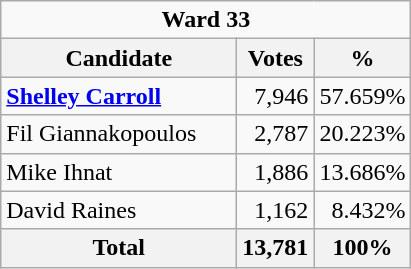<table class="wikitable">
<tr>
<td Colspan="3" align="center"><strong>Ward 33</strong></td>
</tr>
<tr>
<th bgcolor="#DDDDFF" width="150px">Candidate</th>
<th bgcolor="#DDDDFF">Votes</th>
<th bgcolor="#DDDDFF">%</th>
</tr>
<tr>
<td><strong><a href='#'>Shelley Carroll</a></strong></td>
<td align=right>7,946</td>
<td align=right>57.659%</td>
</tr>
<tr>
<td>Fil Giannakopoulos</td>
<td align=right>2,787</td>
<td align=right>20.223%</td>
</tr>
<tr>
<td>Mike Ihnat</td>
<td align=right>1,886</td>
<td align=right>13.686%</td>
</tr>
<tr>
<td>David Raines</td>
<td align=right>1,162</td>
<td align=right>8.432%</td>
</tr>
<tr>
<th>Total</th>
<th align=right>13,781</th>
<th align=right>100%</th>
</tr>
</table>
